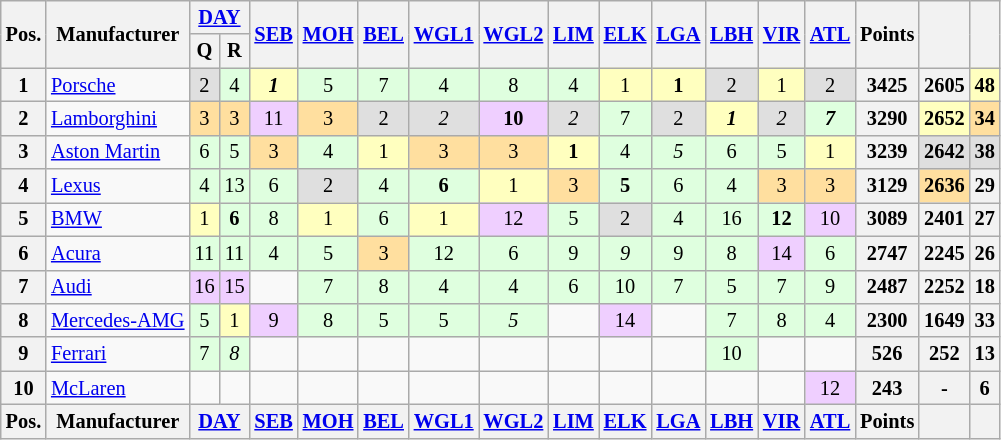<table class="wikitable" style="font-size:85%;">
<tr>
<th rowspan="2">Pos.</th>
<th rowspan="2">Manufacturer</th>
<th colspan="2"><a href='#'>DAY</a></th>
<th rowspan="2"><a href='#'>SEB</a></th>
<th rowspan="2"><a href='#'>MOH</a></th>
<th rowspan="2"><a href='#'>BEL</a></th>
<th rowspan="2"><a href='#'>WGL1</a></th>
<th rowspan="2"><a href='#'>WGL2</a></th>
<th rowspan="2"><a href='#'>LIM</a></th>
<th rowspan="2"><a href='#'>ELK</a></th>
<th rowspan="2"><a href='#'>LGA</a></th>
<th rowspan="2"><a href='#'>LBH</a></th>
<th rowspan="2"><a href='#'>VIR</a></th>
<th rowspan="2"><a href='#'>ATL</a></th>
<th rowspan="2">Points</th>
<th rowspan="2"></th>
<th rowspan="2"></th>
</tr>
<tr>
<th>Q</th>
<th>R</th>
</tr>
<tr>
<th>1</th>
<td> <a href='#'>Porsche</a></td>
<td style="background:#dfdfdf;" align="center">2</td>
<td style="background:#dfffdf;" align="center">4</td>
<td style="background:#ffffbf;" align="center"><strong><em>1</em></strong></td>
<td style="background:#dfffdf;" align="center">5</td>
<td style="background:#dfffdf;" align="center">7</td>
<td style="background:#dfffdf;" align="center">4</td>
<td style="background:#dfffdf;" align="center">8</td>
<td style="background:#dfffdf;" align="center">4</td>
<td style="background:#ffffbf;" align="center">1</td>
<td style="background:#ffffbf;" align="center"><strong>1</strong></td>
<td style="background:#dfdfdf;" align="center">2</td>
<td style="background:#ffffbf;" align="center">1</td>
<td style="background:#dfdfdf;" align="center">2</td>
<th>3425</th>
<th>2605</th>
<th style="background:#ffffbf;">48</th>
</tr>
<tr>
<th>2</th>
<td> <a href='#'>Lamborghini</a></td>
<td style="background:#ffdf9f;" align="center">3</td>
<td style="background:#ffdf9f;" align="center">3</td>
<td style="background:#efcfff;" align="center">11</td>
<td style="background:#ffdf9f;" align="center">3</td>
<td style="background:#dfdfdf;" align="center">2</td>
<td style="background:#dfdfdf;" align="center"><em>2</em></td>
<td style="background:#efcfff;" align="center"><strong>10</strong></td>
<td style="background:#dfdfdf;" align="center"><em>2</em></td>
<td style="background:#dfffdf;" align="center">7</td>
<td style="background:#dfdfdf;" align="center">2</td>
<td style="background:#ffffbf;" align="center"><strong><em>1</em></strong></td>
<td style="background:#dfdfdf;" align="center"><em>2</em></td>
<td style="background:#dfffdf;" align="center"><strong><em>7</em></strong></td>
<th>3290</th>
<th style="background:#ffffbf;">2652</th>
<th style="background:#ffdf9f;">34</th>
</tr>
<tr>
<th>3</th>
<td> <a href='#'>Aston Martin</a></td>
<td style="background:#dfffdf;" align="center">6</td>
<td style="background:#dfffdf;" align="center">5</td>
<td style="background:#ffdf9f;" align="center">3</td>
<td style="background:#dfffdf;" align="center">4</td>
<td style="background:#ffffbf;" align="center">1</td>
<td style="background:#ffdf9f;" align="center">3</td>
<td style="background:#ffdf9f;" align="center">3</td>
<td style="background:#ffffbf;" align="center"><strong>1</strong></td>
<td style="background:#dfffdf;" align="center">4</td>
<td style="background:#dfffdf;" align="center"><em>5</em></td>
<td style="background:#dfffdf;" align="center">6</td>
<td style="background:#dfffdf;" align="center">5</td>
<td style="background:#ffffbf;" align="center">1</td>
<th>3239</th>
<th style="background:#dfdfdf;">2642</th>
<th style="background:#dfdfdf;">38</th>
</tr>
<tr>
<th>4</th>
<td> <a href='#'>Lexus</a></td>
<td style="background:#dfffdf;" align="center">4</td>
<td style="background:#dfffdf;" align="center">13</td>
<td style="background:#dfffdf;" align="center">6</td>
<td style="background:#dfdfdf;" align="center">2</td>
<td style="background:#dfffdf;" align="center">4</td>
<td style="background:#dfffdf;" align="center"><strong>6</strong></td>
<td style="background:#ffffbf;" align="center">1</td>
<td style="background:#ffdf9f;" align="center">3</td>
<td style="background:#dfffdf;" align="center"><strong>5</strong></td>
<td style="background:#dfffdf;" align="center">6</td>
<td style="background:#dfffdf;" align="center">4</td>
<td style="background:#ffdf9f;" align="center">3</td>
<td style="background:#ffdf9f;" align="center">3</td>
<th>3129</th>
<th style="background:#ffdf9f;">2636</th>
<th>29</th>
</tr>
<tr>
<th>5</th>
<td> <a href='#'>BMW</a></td>
<td style="background:#ffffbf;" align="center">1</td>
<td style="background:#dfffdf;" align="center"><strong>6</strong></td>
<td style="background:#dfffdf;" align="center">8</td>
<td style="background:#ffffbf;" align="center">1</td>
<td style="background:#dfffdf;" align="center">6</td>
<td style="background:#ffffbf;" align="center">1</td>
<td style="background:#efcfff;" align="center">12</td>
<td style="background:#dfffdf;" align="center">5</td>
<td style="background:#dfdfdf;" align="center">2</td>
<td style="background:#dfffdf;" align="center">4</td>
<td style="background:#dfffdf;" align="center">16</td>
<td style="background:#dfffdf;" align="center"><strong>12</strong></td>
<td style="background:#efcfff;" align="center">10</td>
<th>3089</th>
<th>2401</th>
<th>27</th>
</tr>
<tr>
<th>6</th>
<td> <a href='#'>Acura</a></td>
<td style="background:#dfffdf;" align="center">11</td>
<td style="background:#dfffdf;" align="center">11</td>
<td style="background:#dfffdf;" align="center">4</td>
<td style="background:#dfffdf;" align="center">5</td>
<td style="background:#ffdf9f;" align="center">3</td>
<td style="background:#dfffdf;" align="center">12</td>
<td style="background:#dfffdf;" align="center">6</td>
<td style="background:#dfffdf;" align="center">9</td>
<td style="background:#dfffdf;" align="center"><em>9</em></td>
<td style="background:#dfffdf;" align="center">9</td>
<td style="background:#dfffdf;" align="center">8</td>
<td style="background:#efcfff;" align="center">14</td>
<td style="background:#dfffdf;" align="center">6</td>
<th>2747</th>
<th>2245</th>
<th>26</th>
</tr>
<tr>
<th>7</th>
<td> <a href='#'>Audi</a></td>
<td style="background:#efcfff;" align="center">16</td>
<td style="background:#efcfff;" align="center">15</td>
<td></td>
<td style="background:#dfffdf;" align="center">7</td>
<td style="background:#dfffdf;" align="center">8</td>
<td style="background:#dfffdf;" align="center">4</td>
<td style="background:#dfffdf;" align="center">4</td>
<td style="background:#dfffdf;" align="center">6</td>
<td style="background:#dfffdf;" align="center">10</td>
<td style="background:#dfffdf;" align="center">7</td>
<td style="background:#dfffdf;" align="center">5</td>
<td style="background:#dfffdf;" align="center">7</td>
<td style="background:#dfffdf;" align="center">9</td>
<th>2487</th>
<th>2252</th>
<th>18</th>
</tr>
<tr>
<th>8</th>
<td> <a href='#'>Mercedes-AMG</a></td>
<td style="background:#dfffdf;" align="center">5</td>
<td style="background:#ffffbf;" align="center">1</td>
<td style="background:#efcfff;" align="center">9</td>
<td style="background:#dfffdf;" align="center">8</td>
<td style="background:#dfffdf;" align="center">5</td>
<td style="background:#dfffdf;" align="center">5</td>
<td style="background:#dfffdf;" align="center"><em>5</em></td>
<td></td>
<td style="background:#efcfff;" align="center">14</td>
<td></td>
<td style="background:#dfffdf;" align="center">7</td>
<td style="background:#dfffdf;" align="center">8</td>
<td style="background:#dfffdf;" align="center">4</td>
<th>2300</th>
<th>1649</th>
<th>33</th>
</tr>
<tr>
<th>9</th>
<td> <a href='#'>Ferrari</a></td>
<td style="background:#dfffdf;" align="center">7</td>
<td style="background:#dfffdf;" align="center"><em>8</em></td>
<td></td>
<td></td>
<td></td>
<td></td>
<td></td>
<td></td>
<td></td>
<td></td>
<td style="background:#dfffdf;" align="center">10</td>
<td></td>
<td></td>
<th>526</th>
<th>252</th>
<th>13</th>
</tr>
<tr>
<th>10</th>
<td> <a href='#'>McLaren</a></td>
<td></td>
<td></td>
<td></td>
<td></td>
<td></td>
<td></td>
<td></td>
<td></td>
<td></td>
<td></td>
<td></td>
<td></td>
<td style="background:#efcfff;" align="center">12</td>
<th>243</th>
<th>-</th>
<th>6</th>
</tr>
<tr>
<th>Pos.</th>
<th>Manufacturer</th>
<th colspan="2"><a href='#'>DAY</a></th>
<th><a href='#'>SEB</a></th>
<th><a href='#'>MOH</a></th>
<th><a href='#'>BEL</a></th>
<th><a href='#'>WGL1</a></th>
<th><a href='#'>WGL2</a></th>
<th><a href='#'>LIM</a></th>
<th><a href='#'>ELK</a></th>
<th><a href='#'>LGA</a></th>
<th><a href='#'>LBH</a></th>
<th><a href='#'>VIR</a></th>
<th><a href='#'>ATL</a></th>
<th>Points</th>
<th></th>
<th></th>
</tr>
</table>
